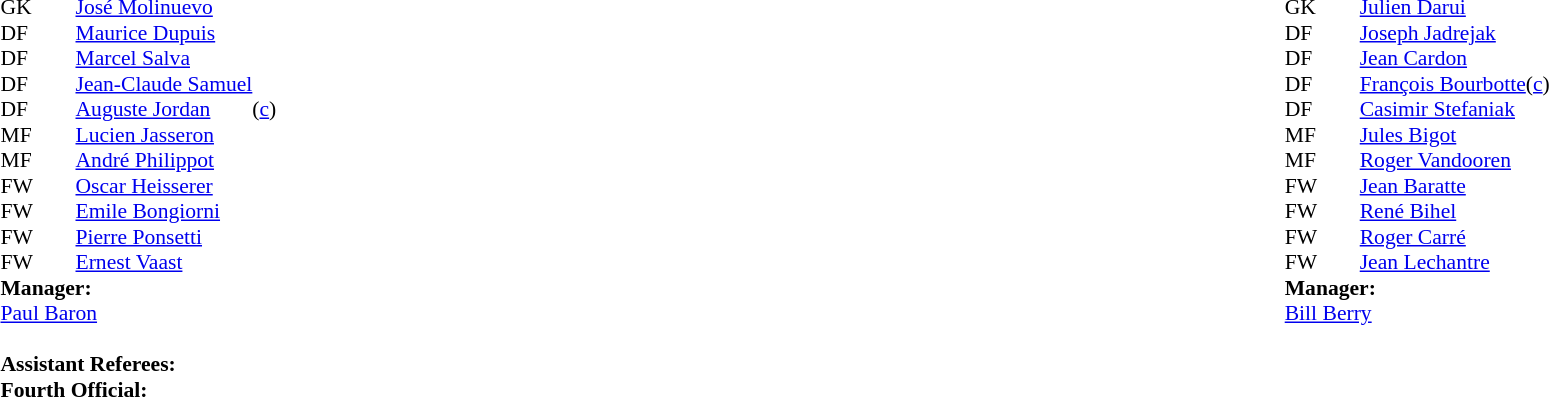<table width=100%>
<tr>
<td valign="top" width="50%"><br><table style=font-size:90% cellspacing=0 cellpadding=0>
<tr>
<td colspan="4"></td>
</tr>
<tr>
<th width=25></th>
<th width=25></th>
</tr>
<tr>
<td>GK</td>
<td><strong></strong></td>
<td> <a href='#'>José Molinuevo</a></td>
</tr>
<tr>
<td>DF</td>
<td><strong></strong></td>
<td> <a href='#'>Maurice Dupuis</a></td>
</tr>
<tr>
<td>DF</td>
<td><strong></strong></td>
<td> <a href='#'>Marcel Salva</a></td>
</tr>
<tr>
<td>DF</td>
<td><strong></strong></td>
<td> <a href='#'>Jean-Claude Samuel</a></td>
</tr>
<tr>
<td>DF</td>
<td><strong></strong></td>
<td> <a href='#'>Auguste Jordan</a></td>
<td>(<a href='#'>c</a>)</td>
</tr>
<tr>
<td>MF</td>
<td><strong></strong></td>
<td> <a href='#'>Lucien Jasseron</a></td>
</tr>
<tr>
<td>MF</td>
<td><strong></strong></td>
<td> <a href='#'>André Philippot</a></td>
</tr>
<tr>
<td>FW</td>
<td><strong></strong></td>
<td> <a href='#'>Oscar Heisserer</a></td>
</tr>
<tr>
<td>FW</td>
<td><strong></strong></td>
<td> <a href='#'>Emile Bongiorni</a></td>
</tr>
<tr>
<td>FW</td>
<td><strong></strong></td>
<td> <a href='#'>Pierre Ponsetti</a></td>
</tr>
<tr>
<td>FW</td>
<td><strong></strong></td>
<td> <a href='#'>Ernest Vaast</a></td>
</tr>
<tr>
<td colspan=3><strong>Manager:</strong></td>
</tr>
<tr>
<td colspan=4> <a href='#'>Paul Baron</a><br><br><strong>Assistant Referees:</strong><br>
<strong>Fourth Official:</strong><br></td>
</tr>
</table>
</td>
<td valign="top" width="50%"><br><table style="font-size: 90%" cellspacing="0" cellpadding="0" align=center>
<tr>
<td colspan="4"></td>
</tr>
<tr>
<th width=25></th>
<th width=25></th>
</tr>
<tr>
<td>GK</td>
<td><strong></strong></td>
<td> <a href='#'>Julien Darui</a></td>
</tr>
<tr>
<td>DF</td>
<td><strong></strong></td>
<td> <a href='#'>Joseph Jadrejak</a></td>
</tr>
<tr>
<td>DF</td>
<td><strong></strong></td>
<td> <a href='#'>Jean Cardon</a></td>
</tr>
<tr>
<td>DF</td>
<td><strong></strong></td>
<td> <a href='#'>François Bourbotte</a></td>
<td>(<a href='#'>c</a>)</td>
</tr>
<tr>
<td>DF</td>
<td><strong></strong></td>
<td> <a href='#'>Casimir Stefaniak</a></td>
</tr>
<tr>
<td>MF</td>
<td><strong></strong></td>
<td> <a href='#'>Jules Bigot</a></td>
</tr>
<tr>
<td>MF</td>
<td><strong></strong></td>
<td> <a href='#'>Roger Vandooren</a></td>
</tr>
<tr>
<td>FW</td>
<td><strong></strong></td>
<td> <a href='#'>Jean Baratte</a></td>
</tr>
<tr>
<td>FW</td>
<td><strong></strong></td>
<td> <a href='#'>René Bihel</a></td>
</tr>
<tr>
<td>FW</td>
<td><strong></strong></td>
<td> <a href='#'>Roger Carré</a></td>
</tr>
<tr>
<td>FW</td>
<td><strong></strong></td>
<td> <a href='#'>Jean Lechantre</a></td>
</tr>
<tr>
<td colspan=3><strong>Manager:</strong></td>
</tr>
<tr>
<td colspan=4> <a href='#'>Bill Berry</a></td>
</tr>
</table>
</td>
</tr>
</table>
